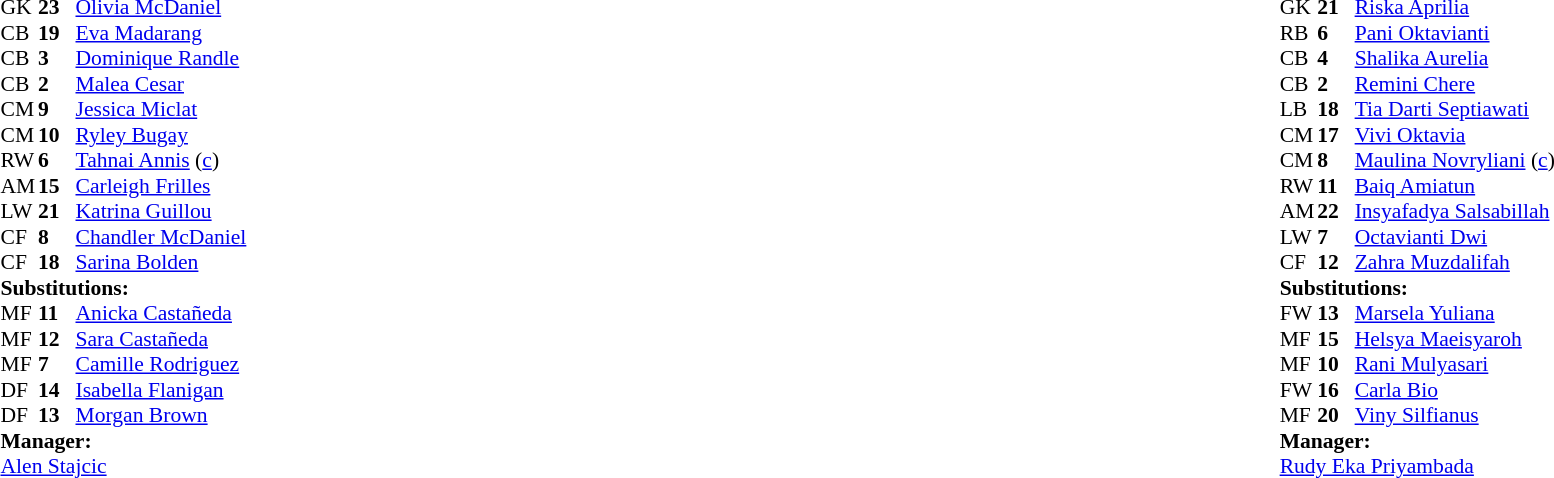<table width="100%">
<tr>
<td valign="top" width="50%"><br><table style="font-size:90%" cellspacing="0" cellpadding="0">
<tr>
<th width=25></th>
<th width=25></th>
</tr>
<tr>
<td>GK</td>
<td><strong>23</strong></td>
<td><a href='#'>Olivia McDaniel</a></td>
</tr>
<tr>
<td>CB</td>
<td><strong>19</strong></td>
<td><a href='#'>Eva Madarang</a></td>
<td></td>
<td></td>
</tr>
<tr>
<td>CB</td>
<td><strong>3</strong></td>
<td><a href='#'>Dominique Randle</a></td>
</tr>
<tr>
<td>CB</td>
<td><strong>2</strong></td>
<td><a href='#'>Malea Cesar</a></td>
</tr>
<tr>
<td>CM</td>
<td><strong>9</strong></td>
<td><a href='#'>Jessica Miclat</a></td>
</tr>
<tr>
<td>CM</td>
<td><strong>10</strong></td>
<td><a href='#'>Ryley Bugay</a></td>
<td></td>
<td></td>
</tr>
<tr>
<td>RW</td>
<td><strong>6</strong></td>
<td><a href='#'>Tahnai Annis</a> (<a href='#'>c</a>)</td>
</tr>
<tr>
<td>AM</td>
<td><strong>15</strong></td>
<td><a href='#'>Carleigh Frilles</a></td>
</tr>
<tr>
<td>LW</td>
<td><strong>21</strong></td>
<td><a href='#'>Katrina Guillou</a></td>
<td></td>
<td></td>
</tr>
<tr>
<td>CF</td>
<td><strong>8</strong></td>
<td><a href='#'>Chandler McDaniel</a></td>
<td></td>
<td></td>
</tr>
<tr>
<td>CF</td>
<td><strong>18</strong></td>
<td><a href='#'>Sarina Bolden</a></td>
<td></td>
<td></td>
</tr>
<tr>
<td colspan=3><strong>Substitutions:</strong></td>
</tr>
<tr>
<td>MF</td>
<td><strong>11</strong></td>
<td><a href='#'>Anicka Castañeda</a></td>
<td></td>
<td></td>
</tr>
<tr>
<td>MF</td>
<td><strong>12</strong></td>
<td><a href='#'>Sara Castañeda</a></td>
<td></td>
<td></td>
</tr>
<tr>
<td>MF</td>
<td><strong>7</strong></td>
<td><a href='#'>Camille Rodriguez</a></td>
<td></td>
<td></td>
</tr>
<tr>
<td>DF</td>
<td><strong>14</strong></td>
<td><a href='#'>Isabella Flanigan</a></td>
<td></td>
<td></td>
</tr>
<tr>
<td>DF</td>
<td><strong>13</strong></td>
<td><a href='#'>Morgan Brown</a></td>
<td></td>
<td></td>
</tr>
<tr>
<td colspan=3><strong>Manager:</strong></td>
</tr>
<tr>
<td colspan=3> <a href='#'>Alen Stajcic</a></td>
</tr>
</table>
</td>
<td valign="top" width="50%"><br><table style="font-size:90%; margin:auto" cellspacing="0" cellpadding="0">
<tr>
<th width=25></th>
<th width=25></th>
</tr>
<tr>
<td>GK</td>
<td><strong>21</strong></td>
<td><a href='#'>Riska Aprilia</a></td>
</tr>
<tr>
<td>RB</td>
<td><strong>6</strong></td>
<td><a href='#'>Pani Oktavianti</a></td>
</tr>
<tr>
<td>CB</td>
<td><strong>4</strong></td>
<td><a href='#'>Shalika Aurelia</a></td>
</tr>
<tr>
<td>CB</td>
<td><strong>2</strong></td>
<td><a href='#'>Remini Chere</a></td>
</tr>
<tr>
<td>LB</td>
<td><strong>18</strong></td>
<td><a href='#'>Tia Darti Septiawati</a></td>
<td></td>
<td></td>
</tr>
<tr>
<td>CM</td>
<td><strong>17</strong></td>
<td><a href='#'>Vivi Oktavia</a></td>
<td></td>
</tr>
<tr>
<td>CM</td>
<td><strong>8</strong></td>
<td><a href='#'>Maulina Novryliani</a> (<a href='#'>c</a>)</td>
<td></td>
<td></td>
</tr>
<tr>
<td>RW</td>
<td><strong>11</strong></td>
<td><a href='#'>Baiq Amiatun</a></td>
</tr>
<tr>
<td>AM</td>
<td><strong>22</strong></td>
<td><a href='#'>Insyafadya Salsabillah</a></td>
<td></td>
<td></td>
</tr>
<tr>
<td>LW</td>
<td><strong>7</strong></td>
<td><a href='#'>Octavianti Dwi</a></td>
<td></td>
<td></td>
</tr>
<tr>
<td>CF</td>
<td><strong>12</strong></td>
<td><a href='#'>Zahra Muzdalifah</a></td>
<td></td>
<td></td>
</tr>
<tr>
<td colspan=3><strong>Substitutions:</strong></td>
</tr>
<tr>
<td>FW</td>
<td><strong>13</strong></td>
<td><a href='#'>Marsela Yuliana</a></td>
<td></td>
<td></td>
</tr>
<tr>
<td>MF</td>
<td><strong>15</strong></td>
<td><a href='#'>Helsya Maeisyaroh</a></td>
<td></td>
<td></td>
</tr>
<tr>
<td>MF</td>
<td><strong>10</strong></td>
<td><a href='#'>Rani Mulyasari</a></td>
<td></td>
<td></td>
</tr>
<tr>
<td>FW</td>
<td><strong>16</strong></td>
<td><a href='#'>Carla Bio</a></td>
<td></td>
<td></td>
</tr>
<tr>
<td>MF</td>
<td><strong>20</strong></td>
<td><a href='#'>Viny Silfianus</a></td>
<td></td>
<td></td>
</tr>
<tr>
<td colspan=3><strong>Manager:</strong></td>
</tr>
<tr>
<td colspan=3><a href='#'>Rudy Eka Priyambada</a></td>
</tr>
</table>
</td>
</tr>
</table>
